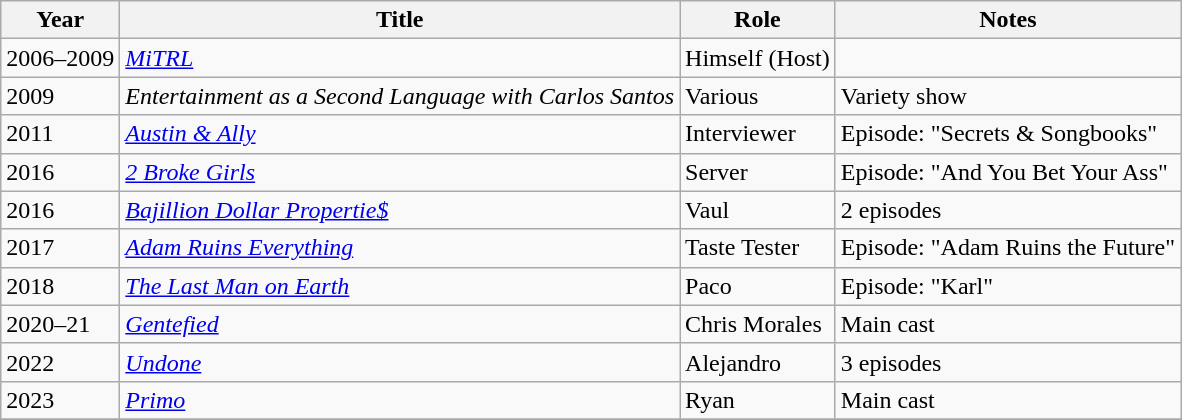<table class="wikitable sortable">
<tr>
<th>Year</th>
<th>Title</th>
<th>Role</th>
<th>Notes</th>
</tr>
<tr>
<td>2006–2009</td>
<td><em><a href='#'>MiTRL</a></em></td>
<td>Himself (Host)</td>
<td></td>
</tr>
<tr>
<td>2009</td>
<td><em>Entertainment as a Second Language with Carlos Santos</em></td>
<td>Various</td>
<td>Variety show</td>
</tr>
<tr>
<td>2011</td>
<td><em><a href='#'>Austin & Ally</a></em></td>
<td>Interviewer</td>
<td>Episode: "Secrets & Songbooks"</td>
</tr>
<tr>
<td>2016</td>
<td><em><a href='#'>2 Broke Girls</a></em></td>
<td>Server</td>
<td>Episode: "And You Bet Your Ass"</td>
</tr>
<tr>
<td>2016</td>
<td><em><a href='#'>Bajillion Dollar Propertie$</a></em></td>
<td>Vaul</td>
<td>2 episodes</td>
</tr>
<tr>
<td>2017</td>
<td><em><a href='#'>Adam Ruins Everything</a></em></td>
<td>Taste Tester</td>
<td>Episode: "Adam Ruins the Future"</td>
</tr>
<tr>
<td>2018</td>
<td><em><a href='#'>The Last Man on Earth</a></em></td>
<td>Paco</td>
<td>Episode: "Karl"</td>
</tr>
<tr>
<td>2020–21</td>
<td><em><a href='#'>Gentefied</a></em></td>
<td>Chris Morales</td>
<td>Main cast</td>
</tr>
<tr>
<td>2022</td>
<td><em><a href='#'>Undone</a></em></td>
<td>Alejandro</td>
<td>3 episodes</td>
</tr>
<tr>
<td>2023</td>
<td><em><a href='#'>Primo</a></em></td>
<td>Ryan</td>
<td>Main cast</td>
</tr>
<tr>
</tr>
</table>
